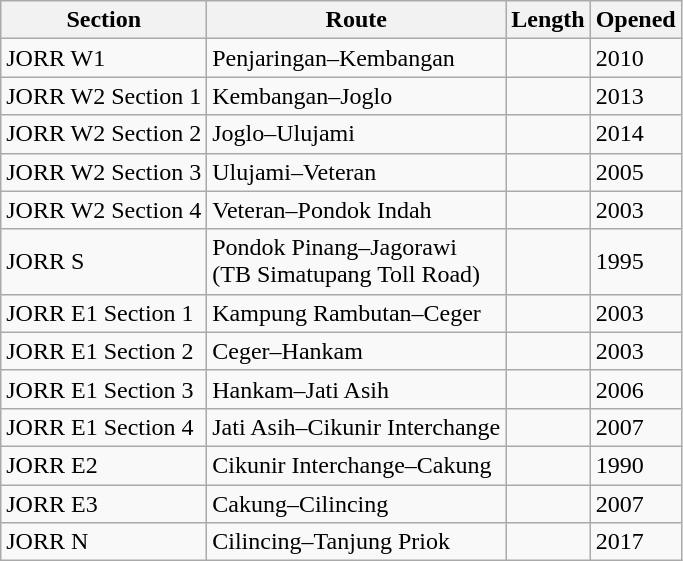<table class="wikitable">
<tr>
<th>Section</th>
<th>Route</th>
<th>Length</th>
<th>Opened</th>
</tr>
<tr>
<td>JORR W1</td>
<td>Penjaringan–Kembangan</td>
<td></td>
<td>2010</td>
</tr>
<tr>
<td>JORR W2 Section 1</td>
<td>Kembangan–Joglo</td>
<td></td>
<td>2013</td>
</tr>
<tr>
<td>JORR W2 Section 2</td>
<td>Joglo–Ulujami</td>
<td></td>
<td>2014</td>
</tr>
<tr>
<td>JORR W2 Section 3</td>
<td>Ulujami–Veteran</td>
<td></td>
<td>2005</td>
</tr>
<tr>
<td>JORR W2 Section 4</td>
<td>Veteran–Pondok Indah</td>
<td></td>
<td>2003</td>
</tr>
<tr>
<td>JORR S</td>
<td>Pondok Pinang–Jagorawi<br>(TB Simatupang Toll Road)</td>
<td></td>
<td>1995</td>
</tr>
<tr>
<td>JORR E1 Section 1</td>
<td>Kampung Rambutan–Ceger</td>
<td></td>
<td>2003</td>
</tr>
<tr>
<td>JORR E1 Section 2</td>
<td>Ceger–Hankam</td>
<td></td>
<td>2003</td>
</tr>
<tr>
<td>JORR E1 Section 3</td>
<td>Hankam–Jati Asih</td>
<td></td>
<td>2006</td>
</tr>
<tr>
<td>JORR E1 Section 4</td>
<td>Jati Asih–Cikunir Interchange</td>
<td></td>
<td>2007</td>
</tr>
<tr>
<td>JORR E2</td>
<td>Cikunir Interchange–Cakung</td>
<td></td>
<td>1990</td>
</tr>
<tr>
<td>JORR E3</td>
<td>Cakung–Cilincing</td>
<td></td>
<td>2007</td>
</tr>
<tr>
<td>JORR N</td>
<td>Cilincing–Tanjung Priok</td>
<td></td>
<td>2017</td>
</tr>
</table>
